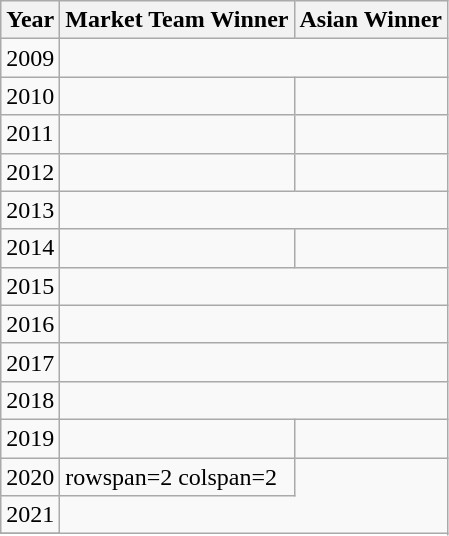<table class="wikitable">
<tr>
<th>Year</th>
<th>Market Team Winner</th>
<th>Asian Winner</th>
</tr>
<tr>
<td>2009</td>
<td colspan="2"></td>
</tr>
<tr>
<td>2010</td>
<td></td>
<td></td>
</tr>
<tr>
<td>2011</td>
<td></td>
<td></td>
</tr>
<tr>
<td>2012</td>
<td></td>
<td></td>
</tr>
<tr>
<td>2013</td>
<td colspan="2"></td>
</tr>
<tr>
<td>2014</td>
<td></td>
<td></td>
</tr>
<tr>
<td>2015</td>
<td colspan="2"></td>
</tr>
<tr>
<td>2016</td>
<td colspan="2"></td>
</tr>
<tr>
<td>2017</td>
<td colspan="2"></td>
</tr>
<tr>
<td>2018</td>
<td colspan="2"></td>
</tr>
<tr>
<td>2019</td>
<td></td>
<td></td>
</tr>
<tr>
<td>2020</td>
<td>rowspan=2 colspan=2 </td>
</tr>
<tr>
<td>2021</td>
</tr>
<tr>
</tr>
</table>
